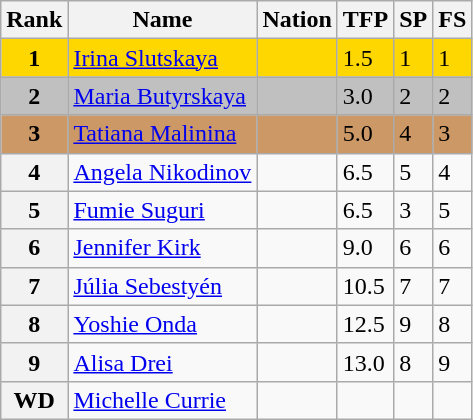<table class="wikitable">
<tr>
<th>Rank</th>
<th>Name</th>
<th>Nation</th>
<th>TFP</th>
<th>SP</th>
<th>FS</th>
</tr>
<tr bgcolor="gold">
<td align="center"><strong>1</strong></td>
<td><a href='#'>Irina Slutskaya</a></td>
<td></td>
<td>1.5</td>
<td>1</td>
<td>1</td>
</tr>
<tr bgcolor="silver">
<td align="center"><strong>2</strong></td>
<td><a href='#'>Maria Butyrskaya</a></td>
<td></td>
<td>3.0</td>
<td>2</td>
<td>2</td>
</tr>
<tr bgcolor="cc9966">
<td align="center"><strong>3</strong></td>
<td><a href='#'>Tatiana Malinina</a></td>
<td></td>
<td>5.0</td>
<td>4</td>
<td>3</td>
</tr>
<tr>
<th>4</th>
<td><a href='#'>Angela Nikodinov</a></td>
<td></td>
<td>6.5</td>
<td>5</td>
<td>4</td>
</tr>
<tr>
<th>5</th>
<td><a href='#'>Fumie Suguri</a></td>
<td></td>
<td>6.5</td>
<td>3</td>
<td>5</td>
</tr>
<tr>
<th>6</th>
<td><a href='#'>Jennifer Kirk</a></td>
<td></td>
<td>9.0</td>
<td>6</td>
<td>6</td>
</tr>
<tr>
<th>7</th>
<td><a href='#'>Júlia Sebestyén</a></td>
<td></td>
<td>10.5</td>
<td>7</td>
<td>7</td>
</tr>
<tr>
<th>8</th>
<td><a href='#'>Yoshie Onda</a></td>
<td></td>
<td>12.5</td>
<td>9</td>
<td>8</td>
</tr>
<tr>
<th>9</th>
<td><a href='#'>Alisa Drei</a></td>
<td></td>
<td>13.0</td>
<td>8</td>
<td>9</td>
</tr>
<tr>
<th>WD</th>
<td><a href='#'>Michelle Currie</a></td>
<td></td>
<td></td>
<td></td>
<td></td>
</tr>
</table>
